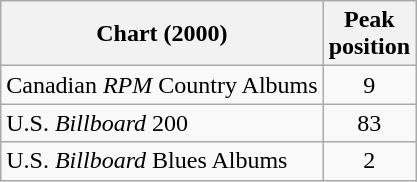<table class="wikitable">
<tr>
<th>Chart (2000)</th>
<th>Peak<br>position</th>
</tr>
<tr>
<td>Canadian <em>RPM</em> Country Albums</td>
<td align="center">9</td>
</tr>
<tr>
<td>U.S. <em>Billboard</em> 200</td>
<td align="center">83</td>
</tr>
<tr>
<td>U.S. <em>Billboard</em> Blues Albums</td>
<td align="center">2</td>
</tr>
</table>
